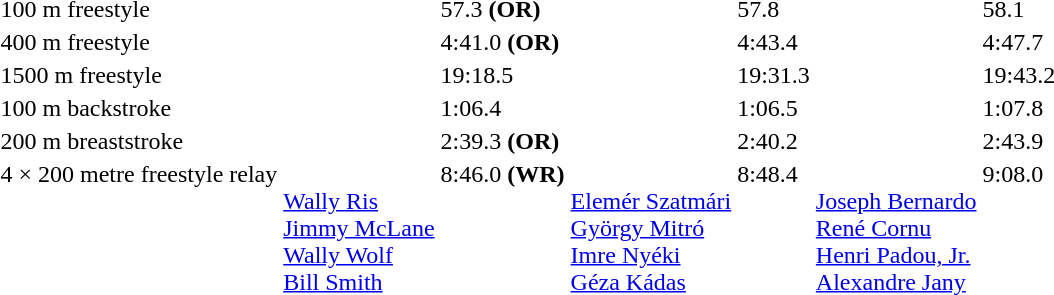<table>
<tr>
<td>100 m freestyle<br></td>
<td></td>
<td>57.3 <strong>(OR)</strong></td>
<td></td>
<td>57.8</td>
<td></td>
<td>58.1</td>
</tr>
<tr>
<td>400 m freestyle<br></td>
<td></td>
<td>4:41.0 <strong>(OR)</strong></td>
<td></td>
<td>4:43.4</td>
<td></td>
<td>4:47.7</td>
</tr>
<tr>
<td>1500 m freestyle<br></td>
<td></td>
<td>19:18.5</td>
<td></td>
<td>19:31.3</td>
<td></td>
<td>19:43.2</td>
</tr>
<tr>
<td>100 m backstroke<br></td>
<td></td>
<td>1:06.4</td>
<td></td>
<td>1:06.5</td>
<td></td>
<td>1:07.8</td>
</tr>
<tr>
<td>200 m breaststroke<br></td>
<td></td>
<td>2:39.3 <strong>(OR)</strong></td>
<td></td>
<td>2:40.2</td>
<td></td>
<td>2:43.9</td>
</tr>
<tr valign="top">
<td>4 × 200 metre freestyle relay<br></td>
<td><br><a href='#'>Wally Ris</a><br><a href='#'>Jimmy McLane</a><br><a href='#'>Wally Wolf</a><br><a href='#'>Bill Smith</a></td>
<td>8:46.0 <strong>(WR)</strong></td>
<td><br><a href='#'>Elemér Szatmári</a><br><a href='#'>György Mitró</a><br><a href='#'>Imre Nyéki</a><br><a href='#'>Géza Kádas</a></td>
<td>8:48.4</td>
<td><br><a href='#'>Joseph Bernardo</a><br><a href='#'>René Cornu</a><br><a href='#'>Henri Padou, Jr.</a><br><a href='#'>Alexandre Jany</a></td>
<td>9:08.0</td>
</tr>
</table>
